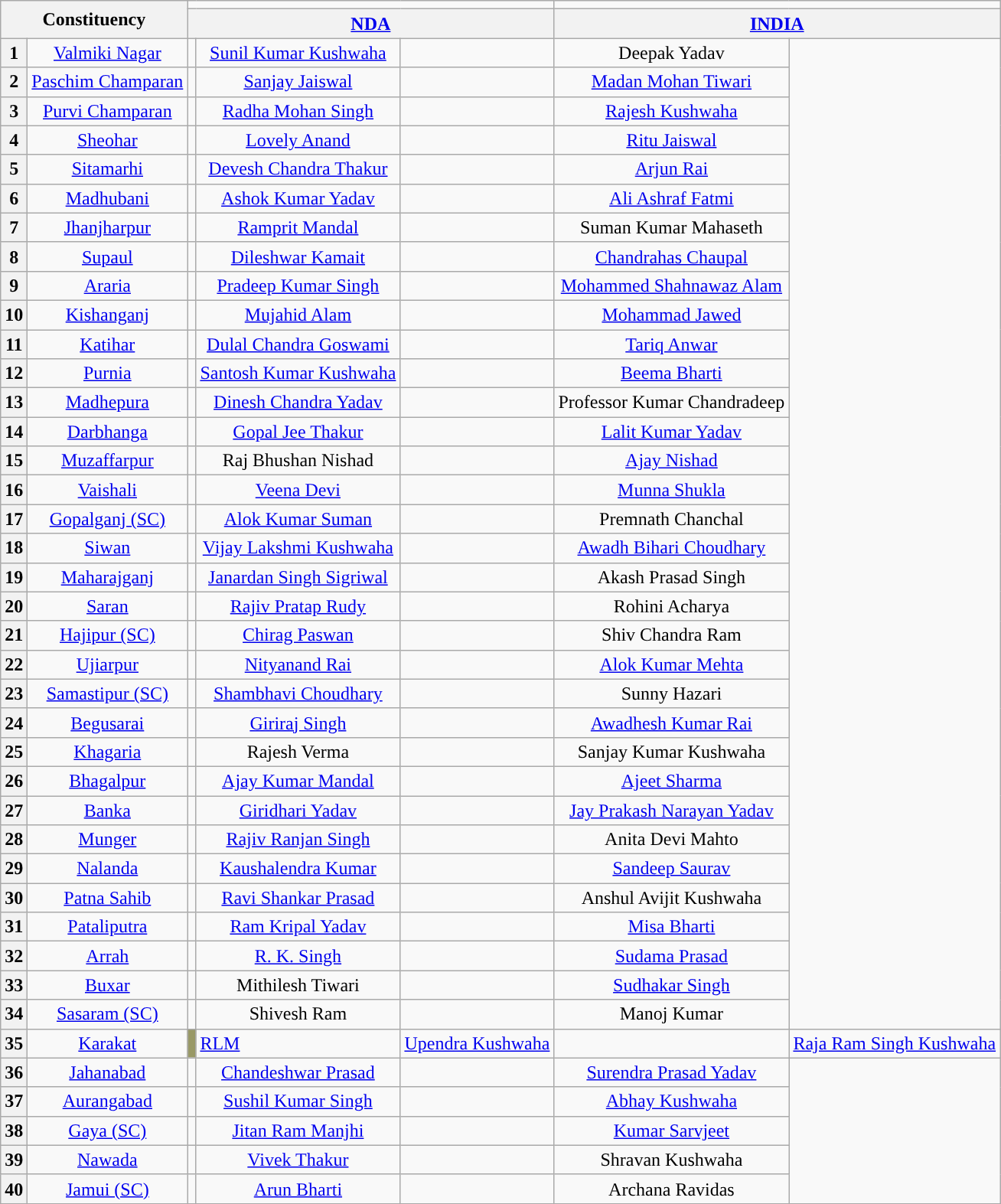<table class="wikitable sortable" style="text-align:center;">
<tr>
<th colspan="2" rowspan="2">Constituency</th>
<td colspan="3"></td>
<td colspan="3"></td>
</tr>
<tr>
<th colspan="3"><a href='#'>NDA</a></th>
<th colspan="3"><a href='#'>INDIA</a></th>
</tr>
<tr>
<th>1</th>
<td><a href='#'>Valmiki Nagar</a></td>
<td></td>
<td><a href='#'>Sunil Kumar Kushwaha</a></td>
<td></td>
<td>Deepak Yadav</td>
</tr>
<tr>
<th>2</th>
<td><a href='#'>Paschim Champaran</a></td>
<td></td>
<td><a href='#'>Sanjay Jaiswal</a></td>
<td></td>
<td><a href='#'>Madan Mohan Tiwari</a></td>
</tr>
<tr>
<th>3</th>
<td><a href='#'>Purvi Champaran</a></td>
<td></td>
<td><a href='#'>Radha Mohan Singh</a></td>
<td></td>
<td><a href='#'>Rajesh Kushwaha</a></td>
</tr>
<tr>
<th>4</th>
<td><a href='#'>Sheohar</a></td>
<td></td>
<td><a href='#'>Lovely Anand</a></td>
<td></td>
<td><a href='#'>Ritu Jaiswal</a></td>
</tr>
<tr>
<th>5</th>
<td><a href='#'>Sitamarhi</a></td>
<td></td>
<td><a href='#'>Devesh Chandra Thakur</a></td>
<td></td>
<td><a href='#'>Arjun Rai</a></td>
</tr>
<tr>
<th>6</th>
<td><a href='#'>Madhubani</a></td>
<td></td>
<td><a href='#'>Ashok Kumar Yadav</a></td>
<td></td>
<td><a href='#'>Ali Ashraf Fatmi</a></td>
</tr>
<tr>
<th>7</th>
<td><a href='#'>Jhanjharpur</a></td>
<td></td>
<td><a href='#'>Ramprit Mandal</a></td>
<td></td>
<td>Suman Kumar Mahaseth</td>
</tr>
<tr>
<th>8</th>
<td><a href='#'>Supaul</a></td>
<td></td>
<td><a href='#'>Dileshwar Kamait</a></td>
<td></td>
<td><a href='#'>Chandrahas Chaupal</a></td>
</tr>
<tr>
<th>9</th>
<td><a href='#'>Araria</a></td>
<td></td>
<td><a href='#'>Pradeep Kumar Singh</a></td>
<td></td>
<td><a href='#'>Mohammed Shahnawaz Alam</a></td>
</tr>
<tr>
<th>10</th>
<td><a href='#'>Kishanganj</a></td>
<td></td>
<td><a href='#'>Mujahid Alam</a></td>
<td></td>
<td><a href='#'>Mohammad Jawed</a></td>
</tr>
<tr>
<th>11</th>
<td><a href='#'>Katihar</a></td>
<td></td>
<td><a href='#'>Dulal Chandra Goswami</a></td>
<td></td>
<td><a href='#'>Tariq Anwar</a></td>
</tr>
<tr>
<th>12</th>
<td><a href='#'>Purnia</a></td>
<td></td>
<td><a href='#'>Santosh Kumar Kushwaha</a></td>
<td></td>
<td><a href='#'>Beema Bharti</a></td>
</tr>
<tr>
<th>13</th>
<td><a href='#'>Madhepura</a></td>
<td></td>
<td><a href='#'>Dinesh Chandra Yadav</a></td>
<td></td>
<td>Professor Kumar Chandradeep</td>
</tr>
<tr>
<th>14</th>
<td><a href='#'>Darbhanga</a></td>
<td></td>
<td><a href='#'>Gopal Jee Thakur</a></td>
<td></td>
<td><a href='#'>Lalit Kumar Yadav</a></td>
</tr>
<tr>
<th>15</th>
<td><a href='#'>Muzaffarpur</a></td>
<td></td>
<td>Raj Bhushan Nishad</td>
<td></td>
<td><a href='#'>Ajay Nishad</a></td>
</tr>
<tr>
<th>16</th>
<td><a href='#'>Vaishali</a></td>
<td></td>
<td><a href='#'>Veena Devi</a></td>
<td></td>
<td><a href='#'>Munna Shukla</a></td>
</tr>
<tr>
<th>17</th>
<td><a href='#'>Gopalganj (SC)</a></td>
<td></td>
<td><a href='#'>Alok Kumar Suman</a></td>
<td></td>
<td>Premnath Chanchal</td>
</tr>
<tr>
<th>18</th>
<td><a href='#'>Siwan</a></td>
<td></td>
<td><a href='#'>Vijay Lakshmi Kushwaha</a></td>
<td></td>
<td><a href='#'>Awadh Bihari Choudhary</a></td>
</tr>
<tr>
<th>19</th>
<td><a href='#'>Maharajganj</a></td>
<td></td>
<td><a href='#'>Janardan Singh Sigriwal</a></td>
<td></td>
<td>Akash Prasad Singh</td>
</tr>
<tr>
<th>20</th>
<td><a href='#'>Saran</a></td>
<td></td>
<td><a href='#'>Rajiv Pratap Rudy</a></td>
<td></td>
<td>Rohini Acharya</td>
</tr>
<tr>
<th>21</th>
<td><a href='#'>Hajipur (SC)</a></td>
<td></td>
<td><a href='#'>Chirag Paswan</a></td>
<td></td>
<td>Shiv Chandra Ram</td>
</tr>
<tr>
<th>22</th>
<td><a href='#'>Ujiarpur</a></td>
<td></td>
<td><a href='#'>Nityanand Rai</a></td>
<td></td>
<td><a href='#'>Alok Kumar Mehta</a></td>
</tr>
<tr>
<th>23</th>
<td><a href='#'>Samastipur (SC)</a></td>
<td></td>
<td><a href='#'>Shambhavi Choudhary</a></td>
<td></td>
<td>Sunny Hazari</td>
</tr>
<tr>
<th>24</th>
<td><a href='#'>Begusarai</a></td>
<td></td>
<td><a href='#'>Giriraj Singh</a></td>
<td></td>
<td><a href='#'>Awadhesh Kumar Rai</a></td>
</tr>
<tr>
<th>25</th>
<td><a href='#'>Khagaria</a></td>
<td></td>
<td>Rajesh Verma</td>
<td></td>
<td>Sanjay Kumar Kushwaha</td>
</tr>
<tr>
<th>26</th>
<td><a href='#'>Bhagalpur</a></td>
<td></td>
<td><a href='#'>Ajay Kumar Mandal</a></td>
<td></td>
<td><a href='#'>Ajeet Sharma</a></td>
</tr>
<tr>
<th>27</th>
<td><a href='#'>Banka</a></td>
<td></td>
<td><a href='#'>Giridhari Yadav</a></td>
<td></td>
<td><a href='#'>Jay Prakash Narayan Yadav</a></td>
</tr>
<tr>
<th>28</th>
<td><a href='#'>Munger</a></td>
<td></td>
<td><a href='#'>Rajiv Ranjan Singh</a></td>
<td></td>
<td>Anita Devi Mahto</td>
</tr>
<tr>
<th>29</th>
<td><a href='#'>Nalanda</a></td>
<td></td>
<td><a href='#'>Kaushalendra Kumar</a></td>
<td></td>
<td><a href='#'>Sandeep Saurav</a></td>
</tr>
<tr>
<th>30</th>
<td><a href='#'>Patna Sahib</a></td>
<td></td>
<td><a href='#'>Ravi Shankar Prasad</a></td>
<td></td>
<td>Anshul Avijit Kushwaha</td>
</tr>
<tr>
<th>31</th>
<td><a href='#'>Pataliputra</a></td>
<td></td>
<td><a href='#'>Ram Kripal Yadav</a></td>
<td></td>
<td><a href='#'>Misa Bharti</a></td>
</tr>
<tr>
<th>32</th>
<td><a href='#'>Arrah</a></td>
<td></td>
<td><a href='#'>R. K. Singh</a></td>
<td></td>
<td><a href='#'>Sudama Prasad</a></td>
</tr>
<tr>
<th>33</th>
<td><a href='#'>Buxar</a></td>
<td></td>
<td>Mithilesh Tiwari</td>
<td></td>
<td><a href='#'>Sudhakar Singh</a></td>
</tr>
<tr>
<th>34</th>
<td><a href='#'>Sasaram (SC)</a></td>
<td></td>
<td>Shivesh Ram</td>
<td></td>
<td>Manoj Kumar</td>
</tr>
<tr>
<th>35</th>
<td><a href='#'>Karakat</a></td>
<td bgcolor=#999966></td>
<td style="text-align:left;"><a href='#'>RLM</a></td>
<td><a href='#'>Upendra Kushwaha</a></td>
<td></td>
<td><a href='#'>Raja Ram Singh Kushwaha</a></td>
</tr>
<tr>
<th>36</th>
<td><a href='#'>Jahanabad</a></td>
<td></td>
<td><a href='#'>Chandeshwar Prasad</a></td>
<td></td>
<td><a href='#'>Surendra Prasad Yadav</a></td>
</tr>
<tr>
<th>37</th>
<td><a href='#'>Aurangabad</a></td>
<td></td>
<td><a href='#'>Sushil Kumar Singh</a></td>
<td></td>
<td><a href='#'>Abhay Kushwaha</a></td>
</tr>
<tr>
<th>38</th>
<td><a href='#'>Gaya (SC)</a></td>
<td></td>
<td><a href='#'>Jitan Ram Manjhi</a></td>
<td></td>
<td><a href='#'>Kumar Sarvjeet</a></td>
</tr>
<tr>
<th>39</th>
<td><a href='#'>Nawada</a></td>
<td></td>
<td><a href='#'>Vivek Thakur</a></td>
<td></td>
<td>Shravan Kushwaha</td>
</tr>
<tr>
<th>40</th>
<td><a href='#'>Jamui (SC)</a></td>
<td></td>
<td><a href='#'>Arun Bharti</a></td>
<td></td>
<td>Archana Ravidas</td>
</tr>
<tr>
</tr>
</table>
